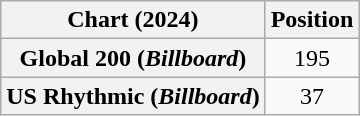<table class="wikitable sortable plainrowheaders" style="text-align:center">
<tr>
<th scope="col">Chart (2024)</th>
<th scope="col">Position</th>
</tr>
<tr>
<th scope="row">Global 200 (<em>Billboard</em>)</th>
<td>195</td>
</tr>
<tr>
<th scope="row">US Rhythmic (<em>Billboard</em>)</th>
<td>37</td>
</tr>
</table>
